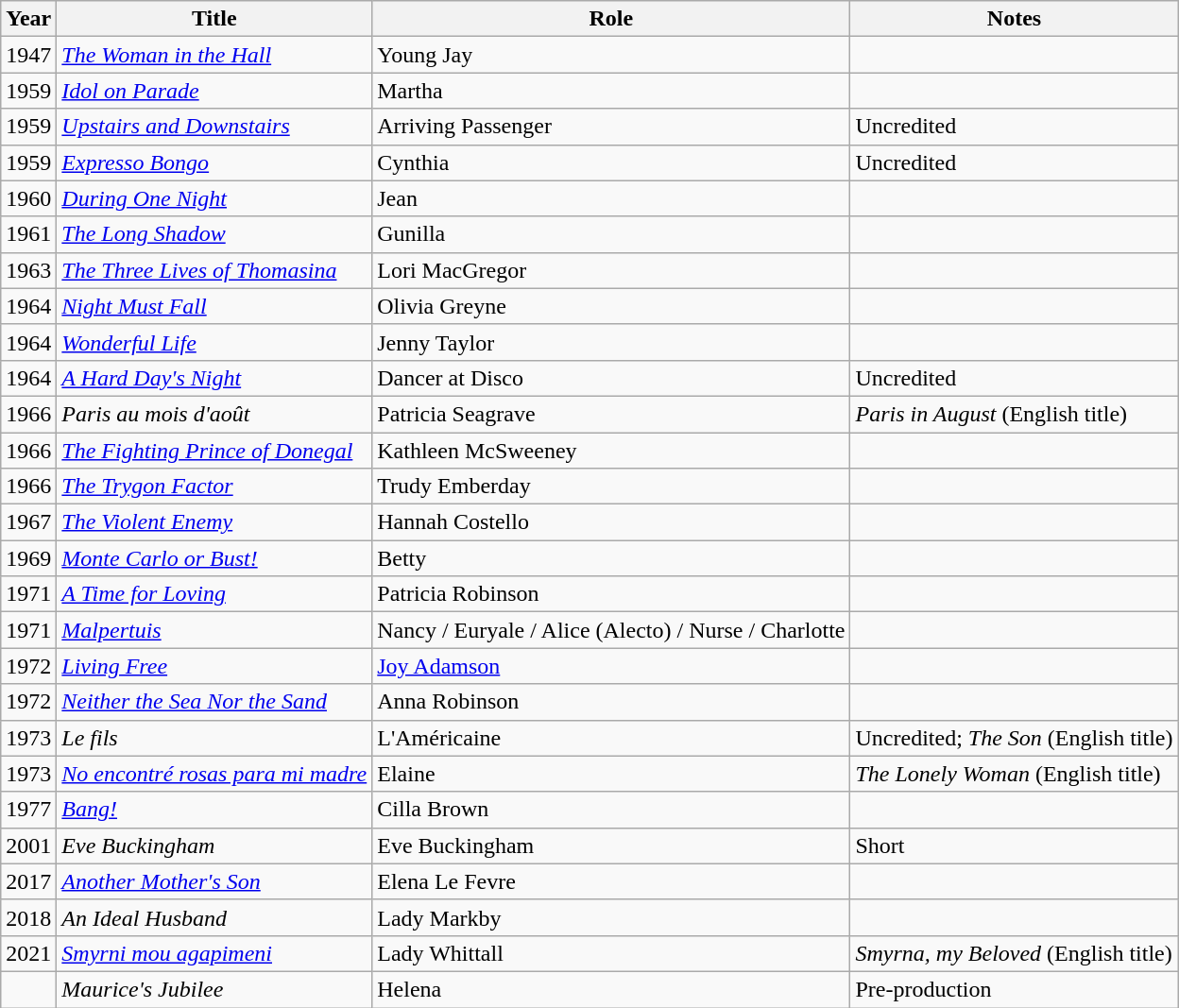<table class="wikitable">
<tr>
<th>Year</th>
<th>Title</th>
<th>Role</th>
<th>Notes</th>
</tr>
<tr>
<td>1947</td>
<td><em><a href='#'>The Woman in the Hall</a></em></td>
<td>Young Jay</td>
<td></td>
</tr>
<tr>
<td>1959</td>
<td><em><a href='#'>Idol on Parade</a></em></td>
<td>Martha</td>
<td></td>
</tr>
<tr>
<td>1959</td>
<td><em><a href='#'>Upstairs and Downstairs</a></em></td>
<td>Arriving Passenger</td>
<td>Uncredited</td>
</tr>
<tr>
<td>1959</td>
<td><em><a href='#'>Expresso Bongo</a></em></td>
<td>Cynthia</td>
<td>Uncredited</td>
</tr>
<tr>
<td>1960</td>
<td><em><a href='#'>During One Night</a></em></td>
<td>Jean</td>
<td></td>
</tr>
<tr>
<td>1961</td>
<td><em><a href='#'>The Long Shadow</a></em></td>
<td>Gunilla</td>
<td></td>
</tr>
<tr>
<td>1963</td>
<td><em><a href='#'>The Three Lives of Thomasina</a></em></td>
<td>Lori MacGregor</td>
<td></td>
</tr>
<tr>
<td>1964</td>
<td><em><a href='#'>Night Must Fall</a></em></td>
<td>Olivia Greyne</td>
<td></td>
</tr>
<tr>
<td>1964</td>
<td><em><a href='#'>Wonderful Life</a></em></td>
<td>Jenny Taylor</td>
<td></td>
</tr>
<tr>
<td>1964</td>
<td><em><a href='#'>A Hard Day's Night</a></em></td>
<td>Dancer at Disco</td>
<td>Uncredited</td>
</tr>
<tr>
<td>1966</td>
<td><em>Paris au mois d'août</em></td>
<td>Patricia Seagrave</td>
<td><em>Paris in August</em> (English title)</td>
</tr>
<tr>
<td>1966</td>
<td><em><a href='#'>The Fighting Prince of Donegal</a></em></td>
<td>Kathleen McSweeney</td>
<td></td>
</tr>
<tr>
<td>1966</td>
<td><em><a href='#'>The Trygon Factor</a></em></td>
<td>Trudy Emberday</td>
<td></td>
</tr>
<tr>
<td>1967</td>
<td><em><a href='#'>The Violent Enemy</a></em></td>
<td>Hannah Costello</td>
<td></td>
</tr>
<tr>
<td>1969</td>
<td><em><a href='#'>Monte Carlo or Bust!</a></em></td>
<td>Betty</td>
<td></td>
</tr>
<tr>
<td>1971</td>
<td><em><a href='#'>A Time for Loving</a></em></td>
<td>Patricia Robinson</td>
</tr>
<tr>
<td>1971</td>
<td><em><a href='#'>Malpertuis</a></em></td>
<td>Nancy / Euryale / Alice (Alecto) / Nurse / Charlotte</td>
<td></td>
</tr>
<tr>
<td>1972</td>
<td><em><a href='#'>Living Free</a></em></td>
<td><a href='#'>Joy Adamson</a></td>
<td></td>
</tr>
<tr>
<td>1972</td>
<td><em><a href='#'>Neither the Sea Nor the Sand</a></em></td>
<td>Anna Robinson</td>
<td></td>
</tr>
<tr>
<td>1973</td>
<td><em>Le fils</em></td>
<td>L'Américaine</td>
<td>Uncredited; <em>The Son</em> (English title)</td>
</tr>
<tr>
<td>1973</td>
<td><em><a href='#'>No encontré rosas para mi madre</a></em></td>
<td>Elaine</td>
<td><em>The Lonely Woman</em> (English title)</td>
</tr>
<tr>
<td>1977</td>
<td><em><a href='#'>Bang!</a></em></td>
<td>Cilla Brown</td>
<td></td>
</tr>
<tr>
<td>2001</td>
<td><em>Eve Buckingham</em></td>
<td>Eve Buckingham</td>
<td>Short</td>
</tr>
<tr>
<td>2017</td>
<td><em><a href='#'>Another Mother's Son</a></em></td>
<td>Elena Le Fevre</td>
<td></td>
</tr>
<tr>
<td>2018</td>
<td><em>An Ideal Husband</em></td>
<td>Lady Markby</td>
<td></td>
</tr>
<tr>
<td>2021</td>
<td><em><a href='#'>Smyrni mou agapimeni</a></em></td>
<td>Lady Whittall</td>
<td><em>Smyrna, my Beloved</em> (English title)</td>
</tr>
<tr>
<td></td>
<td><em>Maurice's Jubilee</em></td>
<td>Helena</td>
<td>Pre-production</td>
</tr>
</table>
